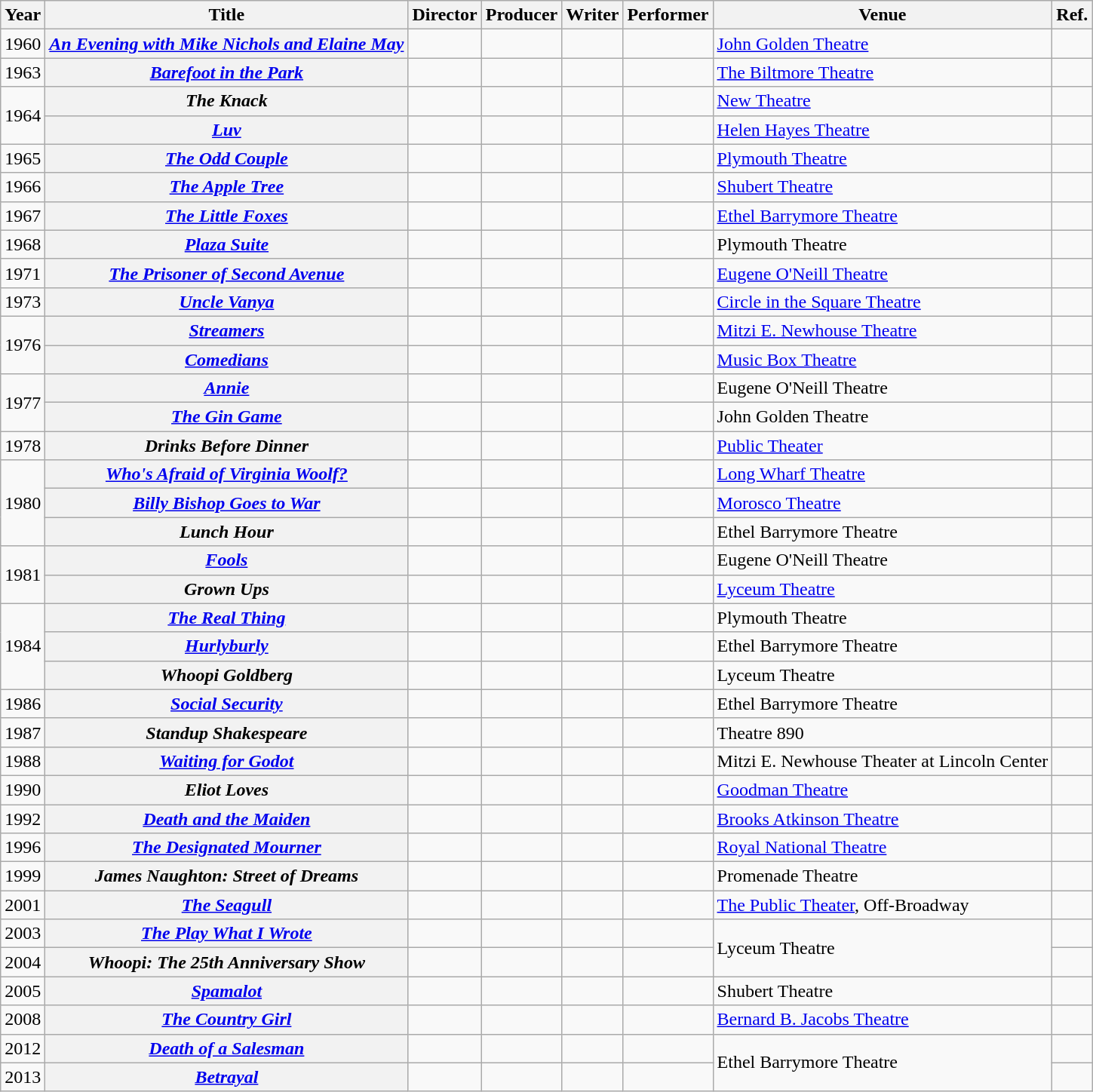<table class="wikitable plainrowheaders">
<tr>
<th scope="col">Year</th>
<th scope="col">Title</th>
<th scope="col">Director</th>
<th scope="col">Producer</th>
<th scope="col">Writer</th>
<th scope="col">Performer</th>
<th scope="col">Venue</th>
<th scope="col">Ref.</th>
</tr>
<tr>
<td>1960</td>
<th scope="row"><em><a href='#'>An Evening with Mike Nichols and Elaine May</a></em></th>
<td></td>
<td></td>
<td></td>
<td></td>
<td><a href='#'>John Golden Theatre</a></td>
<td></td>
</tr>
<tr>
<td>1963</td>
<th scope="row"><em><a href='#'>Barefoot in the Park</a></em></th>
<td></td>
<td></td>
<td></td>
<td></td>
<td><a href='#'>The Biltmore Theatre</a></td>
<td></td>
</tr>
<tr>
<td rowspan="2">1964</td>
<th scope="row"><em>The Knack</em></th>
<td></td>
<td></td>
<td></td>
<td></td>
<td><a href='#'>New Theatre</a></td>
<td></td>
</tr>
<tr>
<th scope="row"><em><a href='#'>Luv</a></em></th>
<td></td>
<td></td>
<td></td>
<td></td>
<td><a href='#'>Helen Hayes Theatre</a></td>
<td></td>
</tr>
<tr>
<td>1965</td>
<th scope="row"><em><a href='#'>The Odd Couple</a></em></th>
<td></td>
<td></td>
<td></td>
<td></td>
<td><a href='#'>Plymouth Theatre</a></td>
<td></td>
</tr>
<tr>
<td>1966</td>
<th scope="row"><em><a href='#'>The Apple Tree</a></em></th>
<td></td>
<td></td>
<td></td>
<td></td>
<td><a href='#'>Shubert Theatre</a></td>
<td></td>
</tr>
<tr>
<td>1967</td>
<th scope="row"><em><a href='#'>The Little Foxes</a></em></th>
<td></td>
<td></td>
<td></td>
<td></td>
<td><a href='#'>Ethel Barrymore Theatre</a></td>
<td></td>
</tr>
<tr>
<td>1968</td>
<th scope="row"><em><a href='#'>Plaza Suite</a></em></th>
<td></td>
<td></td>
<td></td>
<td></td>
<td>Plymouth Theatre</td>
<td></td>
</tr>
<tr>
<td>1971</td>
<th scope="row"><em><a href='#'>The Prisoner of Second Avenue</a></em></th>
<td></td>
<td></td>
<td></td>
<td></td>
<td><a href='#'>Eugene O'Neill Theatre</a></td>
<td></td>
</tr>
<tr>
<td>1973</td>
<th scope="row"><em><a href='#'>Uncle Vanya</a></em></th>
<td></td>
<td></td>
<td></td>
<td></td>
<td><a href='#'>Circle in the Square Theatre</a></td>
<td></td>
</tr>
<tr>
<td rowspan="2">1976</td>
<th scope="row"><em><a href='#'>Streamers</a></em></th>
<td></td>
<td></td>
<td></td>
<td></td>
<td><a href='#'>Mitzi E. Newhouse Theatre</a></td>
<td></td>
</tr>
<tr>
<th scope="row"><em><a href='#'>Comedians</a></em></th>
<td></td>
<td></td>
<td></td>
<td></td>
<td><a href='#'>Music Box Theatre</a></td>
<td></td>
</tr>
<tr>
<td rowspan="2">1977</td>
<th scope="row"><em><a href='#'>Annie</a></em></th>
<td></td>
<td></td>
<td></td>
<td></td>
<td>Eugene O'Neill Theatre</td>
<td></td>
</tr>
<tr>
<th scope="row"><em><a href='#'>The Gin Game</a></em></th>
<td></td>
<td></td>
<td></td>
<td></td>
<td>John Golden Theatre</td>
<td></td>
</tr>
<tr>
<td>1978</td>
<th scope="row"><em>Drinks Before Dinner</em></th>
<td></td>
<td></td>
<td></td>
<td></td>
<td><a href='#'>Public Theater</a></td>
<td></td>
</tr>
<tr>
<td rowspan="3">1980</td>
<th scope="row"><em><a href='#'>Who's Afraid of Virginia Woolf?</a></em></th>
<td></td>
<td></td>
<td></td>
<td></td>
<td><a href='#'>Long Wharf Theatre</a></td>
<td></td>
</tr>
<tr>
<th scope="row"><em><a href='#'>Billy Bishop Goes to War</a></em></th>
<td></td>
<td></td>
<td></td>
<td></td>
<td><a href='#'>Morosco Theatre</a></td>
<td></td>
</tr>
<tr>
<th scope="row"><em>Lunch Hour</em></th>
<td></td>
<td></td>
<td></td>
<td></td>
<td>Ethel Barrymore Theatre</td>
<td></td>
</tr>
<tr>
<td rowspan="2">1981</td>
<th scope="row"><em><a href='#'>Fools</a></em></th>
<td></td>
<td></td>
<td></td>
<td></td>
<td>Eugene O'Neill Theatre</td>
<td></td>
</tr>
<tr>
<th scope="row"><em>Grown Ups</em></th>
<td></td>
<td></td>
<td></td>
<td></td>
<td><a href='#'>Lyceum Theatre</a></td>
<td></td>
</tr>
<tr>
<td rowspan="3">1984</td>
<th scope="row"><em><a href='#'>The Real Thing</a></em></th>
<td></td>
<td></td>
<td></td>
<td></td>
<td>Plymouth Theatre</td>
<td></td>
</tr>
<tr>
<th scope="row"><em><a href='#'>Hurlyburly</a></em></th>
<td></td>
<td></td>
<td></td>
<td></td>
<td>Ethel Barrymore Theatre</td>
<td></td>
</tr>
<tr>
<th scope="row"><em>Whoopi Goldberg</em></th>
<td></td>
<td></td>
<td></td>
<td></td>
<td>Lyceum Theatre</td>
<td></td>
</tr>
<tr>
<td>1986</td>
<th scope="row"><em><a href='#'>Social Security</a></em></th>
<td></td>
<td></td>
<td></td>
<td></td>
<td>Ethel Barrymore Theatre</td>
<td></td>
</tr>
<tr>
<td>1987</td>
<th scope="row"><em>Standup Shakespeare</em></th>
<td></td>
<td></td>
<td></td>
<td></td>
<td>Theatre 890</td>
<td></td>
</tr>
<tr>
<td>1988</td>
<th scope="row"><em><a href='#'>Waiting for Godot</a></em></th>
<td></td>
<td></td>
<td></td>
<td></td>
<td>Mitzi E. Newhouse Theater at Lincoln Center</td>
<td></td>
</tr>
<tr>
<td>1990</td>
<th scope="row"><em>Eliot Loves</em></th>
<td></td>
<td></td>
<td></td>
<td></td>
<td><a href='#'>Goodman Theatre</a></td>
<td></td>
</tr>
<tr>
<td>1992</td>
<th scope="row"><em><a href='#'>Death and the Maiden</a></em></th>
<td></td>
<td></td>
<td></td>
<td></td>
<td><a href='#'>Brooks Atkinson Theatre</a></td>
<td></td>
</tr>
<tr>
<td>1996</td>
<th scope="row"><em><a href='#'>The Designated Mourner</a></em></th>
<td></td>
<td></td>
<td></td>
<td></td>
<td><a href='#'>Royal National Theatre</a></td>
<td></td>
</tr>
<tr>
<td>1999</td>
<th scope="row"><em>James Naughton: Street of Dreams</em></th>
<td></td>
<td></td>
<td></td>
<td></td>
<td>Promenade Theatre</td>
<td></td>
</tr>
<tr>
<td>2001</td>
<th scope="row"><em><a href='#'>The Seagull</a></em></th>
<td></td>
<td></td>
<td></td>
<td></td>
<td><a href='#'>The Public Theater</a>, Off-Broadway</td>
<td></td>
</tr>
<tr>
<td>2003</td>
<th scope="row"><em><a href='#'>The Play What I Wrote</a></em></th>
<td></td>
<td></td>
<td></td>
<td></td>
<td rowspan=2>Lyceum Theatre</td>
<td></td>
</tr>
<tr>
<td>2004</td>
<th scope="row"><em>Whoopi: The 25th Anniversary Show</em></th>
<td></td>
<td></td>
<td></td>
<td></td>
<td></td>
</tr>
<tr>
<td>2005</td>
<th scope="row"><em><a href='#'>Spamalot</a></em></th>
<td></td>
<td></td>
<td></td>
<td></td>
<td>Shubert Theatre</td>
<td></td>
</tr>
<tr>
<td>2008</td>
<th scope="row"><em><a href='#'>The Country Girl</a></em></th>
<td></td>
<td></td>
<td></td>
<td></td>
<td><a href='#'>Bernard B. Jacobs Theatre</a></td>
<td></td>
</tr>
<tr>
<td>2012</td>
<th scope="row"><em><a href='#'>Death of a Salesman</a></em></th>
<td></td>
<td></td>
<td></td>
<td></td>
<td rowspan=2>Ethel Barrymore Theatre</td>
<td></td>
</tr>
<tr>
<td>2013</td>
<th scope="row"><em><a href='#'>Betrayal</a></em></th>
<td></td>
<td></td>
<td></td>
<td></td>
<td></td>
</tr>
</table>
